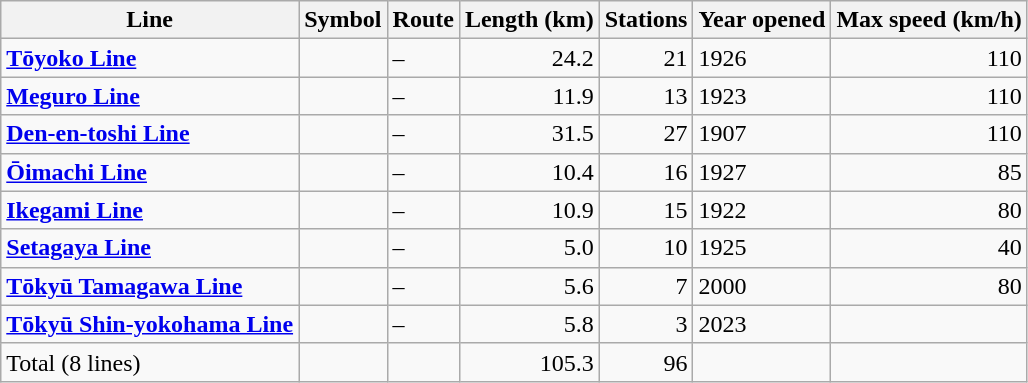<table class=wikitable>
<tr>
<th>Line</th>
<th>Symbol</th>
<th>Route</th>
<th>Length (km)</th>
<th>Stations</th>
<th>Year opened</th>
<th>Max speed (km/h)</th>
</tr>
<tr>
<td><strong><a href='#'>Tōyoko Line</a> </strong></td>
<td style="text-align:center;"><a href='#'></a></td>
<td> – </td>
<td align="right">24.2</td>
<td align="right">21</td>
<td>1926</td>
<td align="right">110</td>
</tr>
<tr>
<td><strong><a href='#'>Meguro Line</a> </strong></td>
<td style="text-align:center;"><a href='#'></a></td>
<td> – </td>
<td align="right">11.9</td>
<td align="right">13</td>
<td>1923</td>
<td align="right">110</td>
</tr>
<tr>
<td><strong><a href='#'>Den-en-toshi Line</a> </strong></td>
<td style="text-align:center;"><a href='#'></a></td>
<td> – </td>
<td align="right">31.5</td>
<td align="right">27</td>
<td>1907</td>
<td align="right">110</td>
</tr>
<tr>
<td><strong><a href='#'>Ōimachi Line</a></strong></td>
<td style="text-align:center;"><a href='#'></a></td>
<td> – </td>
<td align="right">10.4</td>
<td align="right">16</td>
<td>1927</td>
<td align="right">85</td>
</tr>
<tr>
<td><strong><a href='#'>Ikegami Line</a>  </strong></td>
<td style="text-align:center;"><a href='#'></a></td>
<td> – </td>
<td align="right">10.9</td>
<td align="right">15</td>
<td>1922</td>
<td align="right">80</td>
</tr>
<tr>
<td><strong><a href='#'>Setagaya Line</a> </strong></td>
<td style="text-align:center;"><a href='#'></a></td>
<td> – </td>
<td align="right">5.0</td>
<td align="right">10</td>
<td>1925</td>
<td align="right">40</td>
</tr>
<tr>
<td><strong><a href='#'>Tōkyū Tamagawa Line</a></strong></td>
<td style="text-align:center;"><a href='#'></a></td>
<td> – </td>
<td align="right">5.6</td>
<td align="right">7</td>
<td>2000</td>
<td align="right">80</td>
</tr>
<tr>
<td><strong><a href='#'>Tōkyū Shin-yokohama Line</a></strong></td>
<td style="text-align:center;"><a href='#'></a></td>
<td> – </td>
<td align="right">5.8</td>
<td align="right">3</td>
<td>2023</td>
<td></td>
</tr>
<tr>
<td>Total (8 lines)</td>
<td></td>
<td></td>
<td align="right">105.3</td>
<td align="right">96</td>
<td></td>
<td></td>
</tr>
</table>
